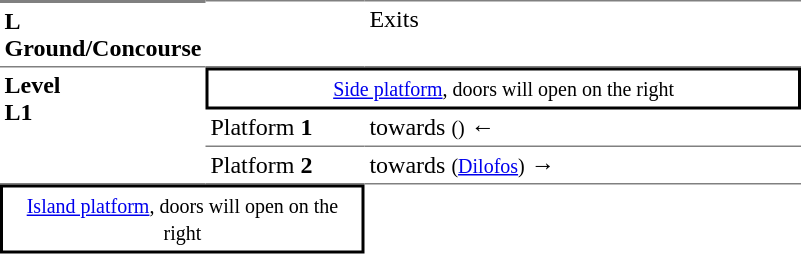<table table border=0 cellspacing=0 cellpadding=3>
<tr>
<td style="border-bottom:solid 1px gray;border-top:solid 2px gray;" width=50 valign=top><strong>L<br>Ground/Concourse</strong></td>
<td style="border-top:solid 1px gray;border-bottom:solid 1px gray;" width=100 valign=top></td>
<td style="border-top:solid 1px gray;border-bottom:solid 1px gray;" width=285 valign=top>Exits</td>
</tr>
<tr>
<td style="border-bottom:solid 1px gray;" rowspan=4 valign=top><strong>Level<br>L1</strong></td>
<td style="border-top:solid 2px black;border-right:solid 2px black;border-left:solid 2px black;border-bottom:solid 2px black;text-align:center;" colspan=2><small><a href='#'>Side platform</a>, doors will open on the right</small></td>
</tr>
<tr>
<td style="border-bottom:solid 1px gray;">Platform <span><strong>1</strong></span></td>
<td style="border-bottom:solid 1px gray;"> towards  <small>()</small> ←</td>
</tr>
<tr>
<td style="border-bottom:solid 1px gray;">Platform <span><strong>2</strong></span></td>
<td style="border-bottom:solid 1px gray;"> towards  <small>(<a href='#'>Dilofos</a>)</small> →</td>
</tr>
<tr>
</tr>
<tr>
<td style="border-top:solid 2px black;border-left:solid 2px black;border-right:solid 2px black;border-bottom:solid 2px black;text-align:center;" colspan=2><small><a href='#'>Island platform</a>, doors will open on the right</small></td>
</tr>
</table>
